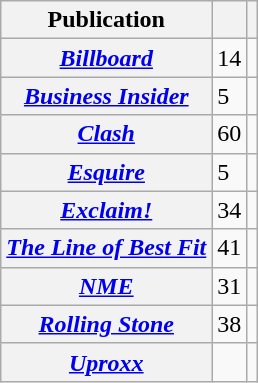<table class="wikitable sortable plainrowheaders">
<tr>
<th scope="col">Publication</th>
<th scope="col"></th>
<th scope="col"></th>
</tr>
<tr>
<th scope="row"><em><a href='#'>Billboard</a></em></th>
<td>14</td>
<td></td>
</tr>
<tr>
<th scope="row"><em><a href='#'>Business Insider</a></em></th>
<td>5</td>
<td></td>
</tr>
<tr>
<th scope="row"><em><a href='#'>Clash</a></em></th>
<td>60</td>
<td></td>
</tr>
<tr>
<th scope="row"><em><a href='#'>Esquire</a></em></th>
<td>5</td>
<td></td>
</tr>
<tr>
<th scope="row"><em><a href='#'>Exclaim!</a></em></th>
<td>34</td>
<td></td>
</tr>
<tr>
<th scope="row"><em><a href='#'>The Line of Best Fit</a></em></th>
<td>41</td>
<td></td>
</tr>
<tr>
<th scope="row"><em><a href='#'>NME</a></em></th>
<td>31</td>
<td></td>
</tr>
<tr>
<th scope="row"><em><a href='#'>Rolling Stone</a></em></th>
<td>38</td>
<td></td>
</tr>
<tr>
<th scope="row"><em><a href='#'>Uproxx</a></em></th>
<td></td>
<td></td>
</tr>
</table>
